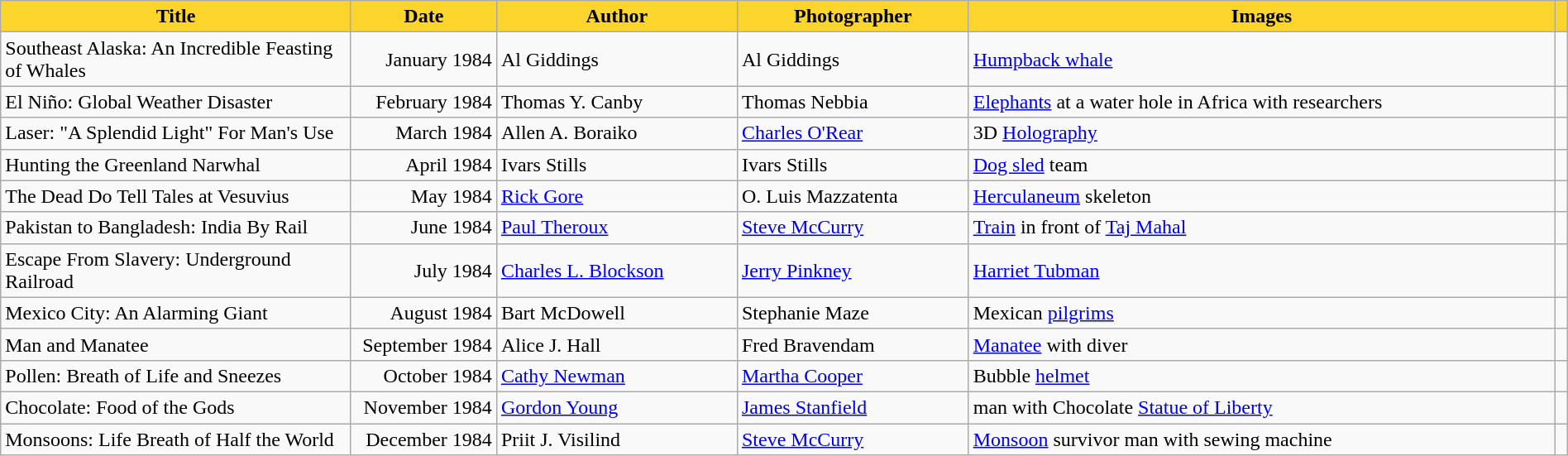<table class="wikitable" style="width:100%">
<tr>
<th scope="col" style="background-color:#fbd42c;" width=275px>Title</th>
<th scope="col" style="background-color:#fbd42c;" width=110>Date</th>
<th scope="col" style="background-color:#fbd42c;">Author</th>
<th scope="col" style="background-color:#fbd42c;">Photographer</th>
<th scope="col" style="background-color:#fbd42c;">Images</th>
<th scope="col" ! style="background-color:#fbd42c;"></th>
</tr>
<tr>
<td scope="row">Southeast Alaska: An Incredible Feasting of Whales</td>
<td style="text-align:right;">January 1984</td>
<td>Al Giddings</td>
<td>Al Giddings</td>
<td><a href='#'>Humpback whale</a></td>
<td></td>
</tr>
<tr>
<td scope="row">El Niño: Global Weather Disaster</td>
<td style="text-align:right;">February 1984</td>
<td>Thomas Y. Canby</td>
<td>Thomas Nebbia</td>
<td><a href='#'>Elephants</a> at a water hole in Africa with researchers</td>
<td></td>
</tr>
<tr>
<td scope="row">Laser: "A Splendid Light" For Man's Use</td>
<td style="text-align:right;">March 1984</td>
<td>Allen A. Boraiko</td>
<td><a href='#'>Charles O'Rear</a></td>
<td>3D <a href='#'>Holography</a></td>
<td></td>
</tr>
<tr>
<td scope="row">Hunting the Greenland Narwhal</td>
<td style="text-align:right;">April  1984</td>
<td>Ivars Stills</td>
<td>Ivars Stills</td>
<td><a href='#'>Dog sled</a> team</td>
<td></td>
</tr>
<tr>
<td scope="row">The Dead Do Tell Tales at Vesuvius</td>
<td style="text-align:right;">May 1984</td>
<td><a href='#'>Rick Gore</a></td>
<td>O. Luis Mazzatenta</td>
<td><a href='#'>Herculaneum</a> skeleton</td>
<td></td>
</tr>
<tr>
<td scope="row">Pakistan to Bangladesh: India By Rail</td>
<td style="text-align:right;">June 1984</td>
<td><a href='#'>Paul Theroux</a></td>
<td><a href='#'>Steve McCurry</a></td>
<td><a href='#'>Train</a> in front of <a href='#'>Taj Mahal</a></td>
<td></td>
</tr>
<tr>
<td scope="row">Escape From Slavery: Underground Railroad</td>
<td style="text-align:right;">July 1984</td>
<td><a href='#'>Charles L. Blockson</a></td>
<td><a href='#'>Jerry Pinkney</a></td>
<td><a href='#'>Harriet Tubman</a></td>
<td></td>
</tr>
<tr>
<td scope="row">Mexico City: An Alarming Giant</td>
<td style="text-align:right;">August 1984</td>
<td>Bart McDowell</td>
<td>Stephanie Maze</td>
<td>Mexican <a href='#'>pilgrims</a></td>
<td></td>
</tr>
<tr>
<td scope="row">Man and Manatee</td>
<td style="text-align:right;">September 1984</td>
<td>Alice J. Hall</td>
<td>Fred Bravendam</td>
<td><a href='#'>Manatee</a> with diver</td>
<td></td>
</tr>
<tr>
<td scope="row">Pollen: Breath of Life and Sneezes</td>
<td style="text-align:right;">October 1984</td>
<td><a href='#'>Cathy Newman</a></td>
<td><a href='#'>Martha Cooper</a></td>
<td>Bubble <a href='#'>helmet</a></td>
<td></td>
</tr>
<tr>
<td scope="row">Chocolate: Food of the Gods</td>
<td style="text-align:right;">November 1984</td>
<td><a href='#'>Gordon Young</a></td>
<td><a href='#'>James Stanfield</a></td>
<td>man with Chocolate <a href='#'>Statue of Liberty</a></td>
<td></td>
</tr>
<tr>
<td scope="row">Monsoons: Life Breath of Half the World</td>
<td style="text-align:right;">December 1984</td>
<td>Priit J. Visilind</td>
<td><a href='#'>Steve McCurry</a></td>
<td><a href='#'>Monsoon</a> survivor man with sewing machine</td>
<td></td>
</tr>
</table>
